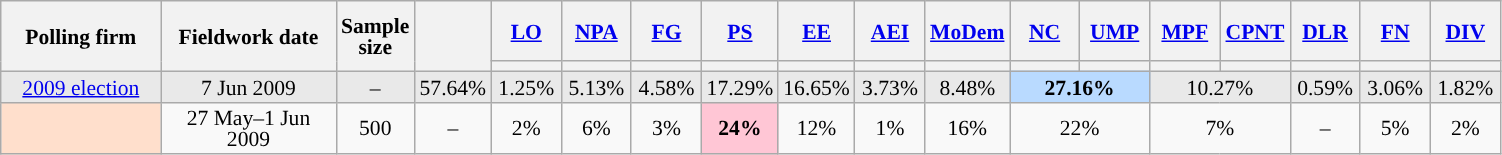<table class="wikitable sortable" style="text-align:center;font-size:90%;line-height:14px;">
<tr style="height:40px;">
<th style="width:100px;" rowspan="2">Polling firm</th>
<th style="width:110px;" rowspan="2">Fieldwork date</th>
<th style="width:35px;" rowspan="2">Sample<br>size</th>
<th style="width:30px;" rowspan="2"></th>
<th class="unsortable" style="width:40px;"><a href='#'>LO</a></th>
<th class="unsortable" style="width:40px;"><a href='#'>NPA</a></th>
<th class="unsortable" style="width:40px;"><a href='#'>FG</a></th>
<th class="unsortable" style="width:40px;"><a href='#'>PS</a></th>
<th class="unsortable" style="width:40px;"><a href='#'>EE</a></th>
<th class="unsortable" style="width:40px;"><a href='#'>AEI</a></th>
<th class="unsortable" style="width:40px;"><a href='#'>MoDem</a></th>
<th class="unsortable" style="width:40px;"><a href='#'>NC</a></th>
<th class="unsortable" style="width:40px;"><a href='#'>UMP</a></th>
<th class="unsortable" style="width:40px;"><a href='#'>MPF</a></th>
<th class="unsortable" style="width:40px;"><a href='#'>CPNT</a></th>
<th class="unsortable" style="width:40px;"><a href='#'>DLR</a></th>
<th class="unsortable" style="width:40px;"><a href='#'>FN</a></th>
<th class="unsortable" style="width:40px;"><a href='#'>DIV</a></th>
</tr>
<tr>
<th style="background:"></th>
<th style="background:"></th>
<th style="background:"></th>
<th style="background:"></th>
<th style="background:"></th>
<th style="background:"></th>
<th style="background:"></th>
<th style="background:"></th>
<th style="background:"></th>
<th style="background:"></th>
<th style="background:"></th>
<th style="background:"></th>
<th style="background:"></th>
<th style="background:"></th>
</tr>
<tr style="background:#E9E9E9;">
<td><a href='#'>2009 election</a></td>
<td data-sort-value="2009-06-07">7 Jun 2009</td>
<td>–</td>
<td>57.64%</td>
<td>1.25%</td>
<td>5.13%</td>
<td>4.58%</td>
<td>17.29%</td>
<td>16.65%</td>
<td>3.73%</td>
<td>8.48%</td>
<td style="background:#B9DAFF;" colspan="2"><strong>27.16%</strong></td>
<td colspan="2">10.27%</td>
<td>0.59%</td>
<td>3.06%</td>
<td>1.82%</td>
</tr>
<tr>
<td style="background:#FFDFCC;"></td>
<td data-sort-value="2009-06-01">27 May–1 Jun 2009</td>
<td>500</td>
<td>–</td>
<td>2%</td>
<td>6%</td>
<td>3%</td>
<td style="background:#FFC6D5;"><strong>24%</strong></td>
<td>12%</td>
<td>1%</td>
<td>16%</td>
<td colspan="2">22%</td>
<td colspan="2">7%</td>
<td>–</td>
<td>5%</td>
<td>2%</td>
</tr>
</table>
